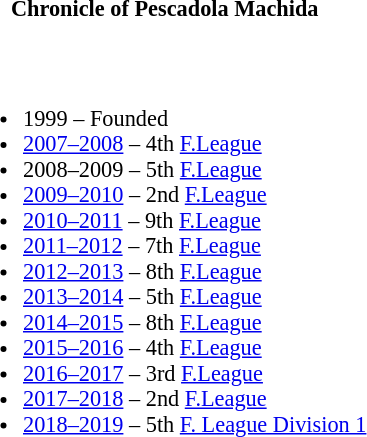<table class="toccolours" style="font-size:93%";>
<tr>
<th colspan="2" align=center>Chronicle of  Pescadola Machida</th>
</tr>
<tr>
<td><div><br><table>
<tr>
<td valign="top" width="33%"><br><ul><li>1999 – Founded</li><li><a href='#'>2007–2008</a> – 4th <a href='#'>F.League</a></li><li>2008–2009 – 5th <a href='#'>F.League</a></li><li><a href='#'>2009–2010</a> – 2nd <a href='#'>F.League</a></li><li><a href='#'>2010–2011</a> – 9th <a href='#'>F.League</a></li><li><a href='#'>2011–2012</a> – 7th <a href='#'>F.League</a></li><li><a href='#'>2012–2013</a> – 8th <a href='#'>F.League</a></li><li><a href='#'>2013–2014</a> – 5th <a href='#'>F.League</a></li><li><a href='#'>2014–2015</a> – 8th <a href='#'>F.League</a></li><li><a href='#'>2015–2016</a> – 4th <a href='#'>F.League</a></li><li><a href='#'>2016–2017</a> – 3rd <a href='#'>F.League</a></li><li><a href='#'>2017–2018</a> – 2nd <a href='#'>F.League</a></li><li><a href='#'>2018–2019</a> – 5th <a href='#'>F. League Division 1</a></li></ul></td>
</tr>
</table>
</div></td>
</tr>
</table>
